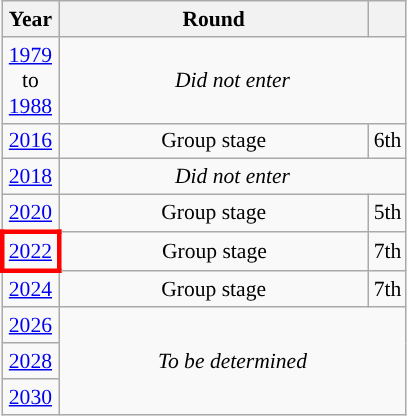<table class="wikitable" style="text-align: center; font-size:90%">
<tr>
<th>Year</th>
<th style="width:200px">Round</th>
<th></th>
</tr>
<tr>
<td><a href='#'>1979</a><br>to<br><a href='#'>1988</a></td>
<td colspan="2"><em>Did not enter</em></td>
</tr>
<tr>
<td><a href='#'>2016</a></td>
<td>Group stage</td>
<td>6th</td>
</tr>
<tr>
<td><a href='#'>2018</a></td>
<td colspan="2"><em>Did not enter</em></td>
</tr>
<tr>
<td><a href='#'>2020</a></td>
<td>Group stage</td>
<td>5th</td>
</tr>
<tr>
<td style="border: 3px solid red"><a href='#'>2022</a></td>
<td>Group stage</td>
<td>7th</td>
</tr>
<tr>
<td><a href='#'>2024</a></td>
<td>Group stage</td>
<td>7th</td>
</tr>
<tr>
<td><a href='#'>2026</a></td>
<td colspan="2" rowspan="3"><em>To be determined</em></td>
</tr>
<tr>
<td><a href='#'>2028</a></td>
</tr>
<tr>
<td><a href='#'>2030</a></td>
</tr>
</table>
